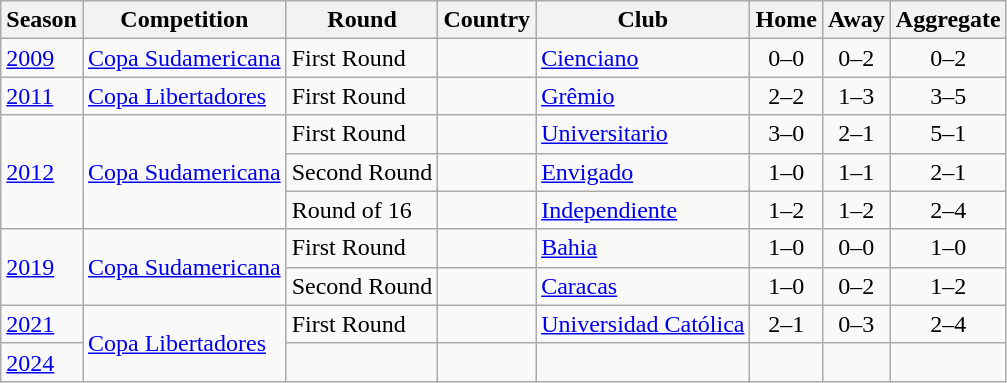<table class="wikitable" style="text-align:left;">
<tr>
<th>Season</th>
<th>Competition</th>
<th>Round</th>
<th>Country</th>
<th>Club</th>
<th>Home</th>
<th>Away</th>
<th>Aggregate</th>
</tr>
<tr>
<td><a href='#'>2009</a></td>
<td><a href='#'>Copa Sudamericana</a></td>
<td>First Round</td>
<td></td>
<td><a href='#'>Cienciano</a></td>
<td style="text-align:center;">0–0</td>
<td style="text-align:center;">0–2</td>
<td style="text-align:center;">0–2</td>
</tr>
<tr>
<td><a href='#'>2011</a></td>
<td><a href='#'>Copa Libertadores</a></td>
<td>First Round</td>
<td></td>
<td><a href='#'>Grêmio</a></td>
<td style="text-align:center;">2–2</td>
<td style="text-align:center;">1–3</td>
<td style="text-align:center;">3–5</td>
</tr>
<tr>
<td rowspan=3><a href='#'>2012</a></td>
<td rowspan=3><a href='#'>Copa Sudamericana</a></td>
<td>First Round</td>
<td></td>
<td><a href='#'>Universitario</a></td>
<td style="text-align:center;">3–0</td>
<td style="text-align:center;">2–1</td>
<td style="text-align:center;">5–1</td>
</tr>
<tr>
<td>Second Round</td>
<td></td>
<td><a href='#'>Envigado</a></td>
<td style="text-align:center;">1–0</td>
<td style="text-align:center;">1–1</td>
<td style="text-align:center;">2–1</td>
</tr>
<tr>
<td>Round of 16</td>
<td></td>
<td><a href='#'>Independiente</a></td>
<td style="text-align:center;">1–2</td>
<td style="text-align:center;">1–2</td>
<td style="text-align:center;">2–4</td>
</tr>
<tr>
<td rowspan=2><a href='#'>2019</a></td>
<td rowspan=2><a href='#'>Copa Sudamericana</a></td>
<td>First Round</td>
<td></td>
<td><a href='#'>Bahia</a></td>
<td style="text-align:center;">1–0</td>
<td style="text-align:center;">0–0</td>
<td style="text-align:center;">1–0</td>
</tr>
<tr>
<td>Second Round</td>
<td></td>
<td><a href='#'>Caracas</a></td>
<td style="text-align:center;">1–0</td>
<td style="text-align:center;">0–2</td>
<td style="text-align:center;">1–2</td>
</tr>
<tr>
<td rowspan=1><a href='#'>2021</a></td>
<td rowspan=2><a href='#'>Copa Libertadores</a></td>
<td>First Round</td>
<td></td>
<td><a href='#'>Universidad Católica</a></td>
<td style="text-align:center;">2–1</td>
<td style="text-align:center;">0–3</td>
<td style="text-align:center;">2–4</td>
</tr>
<tr>
<td rowspan=1><a href='#'>2024</a></td>
<td></td>
<td></td>
<td></td>
<td></td>
<td></td>
<td></td>
</tr>
</table>
